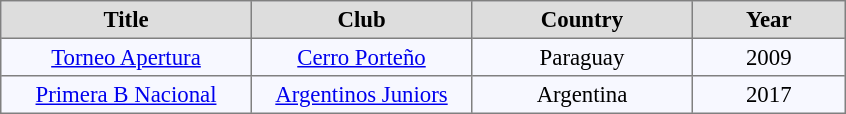<table align="center" bgcolor="#f7f8ff" cellpadding="3" cellspacing="0" border="1" style="font-size: 95%; border: gray solid 1px; border-collapse: collapse;">
<tr align=center bgcolor=#DDDDDD style="color:black;">
<th width="160">Title</th>
<th width="140">Club</th>
<th width="140">Country</th>
<th width="95">Year</th>
</tr>
<tr align=center>
<td><a href='#'>Torneo Apertura</a></td>
<td><a href='#'>Cerro Porteño</a></td>
<td>Paraguay</td>
<td>2009</td>
</tr>
<tr align=center>
<td><a href='#'>Primera B Nacional</a></td>
<td><a href='#'>Argentinos Juniors</a></td>
<td>Argentina</td>
<td>2017</td>
</tr>
</table>
